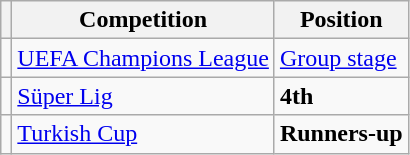<table class="wikitable">
<tr>
<th></th>
<th>Competition</th>
<th>Position</th>
</tr>
<tr>
<td></td>
<td><a href='#'>UEFA Champions League</a></td>
<td><a href='#'>Group stage</a></td>
</tr>
<tr>
<td></td>
<td><a href='#'>Süper Lig</a></td>
<td><strong>4th</strong></td>
</tr>
<tr>
<td></td>
<td><a href='#'>Turkish Cup</a></td>
<td><strong>Runners-up</strong></td>
</tr>
</table>
